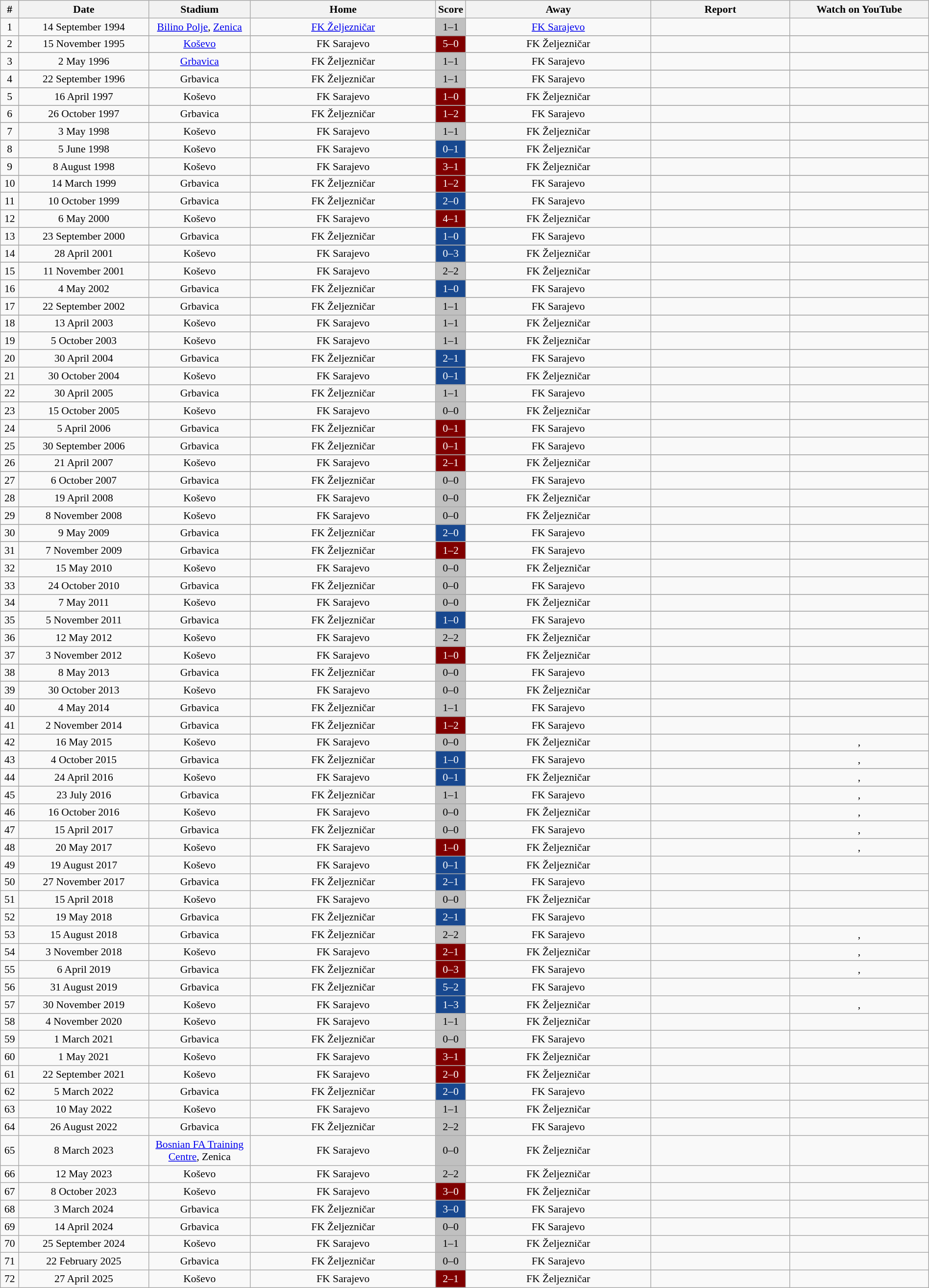<table class="wikitable" style="font-size: 90%" width=100%>
<tr>
<th width=2%>#</th>
<th width=14%>Date</th>
<th width=11%>Stadium</th>
<th width=20%>Home</th>
<th width=3%>Score</th>
<th width=20%>Away</th>
<th width=15%>Report</th>
<th width=15%>Watch on YouTube</th>
</tr>
<tr>
<td align=center>1</td>
<td align=center>14 September 1994</td>
<td align=center><a href='#'>Bilino Polje</a>, <a href='#'>Zenica</a></td>
<td align=center><a href='#'>FK Željezničar</a></td>
<td align="center" style="background:silver; color:#000000">1–1</td>
<td align=center><a href='#'>FK Sarajevo</a></td>
<td align=center></td>
<td align=center></td>
</tr>
<tr>
</tr>
<tr>
<td align=center>2</td>
<td align=center>15 November 1995</td>
<td align=center><a href='#'>Koševo</a></td>
<td align=center>FK Sarajevo</td>
<td align="center" style="background:#800000; color:#fff;">5–0</td>
<td align=center>FK Željezničar</td>
<td align=center></td>
<td align=center></td>
</tr>
<tr>
</tr>
<tr>
<td align=center>3</td>
<td align=center>2 May 1996</td>
<td align=center><a href='#'>Grbavica</a></td>
<td align=center>FK Željezničar</td>
<td align="center" style="background:silver; color:#000000">1–1</td>
<td align=center>FK Sarajevo</td>
<td align=center></td>
<td align=center></td>
</tr>
<tr>
</tr>
<tr>
<td align=center>4</td>
<td align=center>22 September 1996</td>
<td align=center>Grbavica</td>
<td align=center>FK Željezničar</td>
<td align="center" style="background:silver; color:#000000">1–1</td>
<td align=center>FK Sarajevo</td>
<td align=center></td>
<td align=center></td>
</tr>
<tr>
</tr>
<tr>
<td align=center>5</td>
<td align=center>16 April 1997</td>
<td align=center>Koševo</td>
<td align=center>FK Sarajevo</td>
<td align="center" style="background:#800000; color:#fff;">1–0</td>
<td align=center>FK Željezničar</td>
<td align=center></td>
<td align=center></td>
</tr>
<tr>
</tr>
<tr>
<td align=center>6</td>
<td align=center>26 October 1997</td>
<td align=center>Grbavica</td>
<td align=center>FK Željezničar</td>
<td align="center" style="background:#800000; color:#fff;">1–2</td>
<td align=center>FK Sarajevo</td>
<td align=center></td>
<td align=center></td>
</tr>
<tr>
</tr>
<tr>
<td align=center>7</td>
<td align=center>3 May 1998</td>
<td align=center>Koševo</td>
<td align=center>FK Sarajevo</td>
<td align="center" style="background:silver; color:#000000">1–1</td>
<td align=center>FK Željezničar</td>
<td align=center></td>
<td align=center></td>
</tr>
<tr>
</tr>
<tr>
<td align=center>8</td>
<td align=center>5 June 1998</td>
<td align=center>Koševo</td>
<td align=center>FK Sarajevo</td>
<td align="center" style="background:#18488f; color:#FFFFFF;">0–1</td>
<td align=center>FK Željezničar</td>
<td align=center></td>
<td align=center></td>
</tr>
<tr>
</tr>
<tr>
<td align=center>9</td>
<td align=center>8 August 1998</td>
<td align=center>Koševo</td>
<td align=center>FK Sarajevo</td>
<td align="center" style="background:#800000; color:#fff;">3–1</td>
<td align=center>FK Željezničar</td>
<td align=center></td>
<td align=center></td>
</tr>
<tr>
</tr>
<tr>
<td align=center>10</td>
<td align=center>14 March 1999</td>
<td align=center>Grbavica</td>
<td align=center>FK Željezničar</td>
<td align="center" style="background:#800000; color:#fff;">1–2</td>
<td align=center>FK Sarajevo</td>
<td align=center></td>
<td align=center></td>
</tr>
<tr>
</tr>
<tr>
<td align=center>11</td>
<td align=center>10 October 1999</td>
<td align=center>Grbavica</td>
<td align=center>FK Željezničar</td>
<td align="center" style="background:#18488f; color:#FFFFFF;">2–0</td>
<td align=center>FK Sarajevo</td>
<td align=center></td>
<td align=center></td>
</tr>
<tr>
</tr>
<tr>
<td align=center>12</td>
<td align=center>6 May 2000</td>
<td align=center>Koševo</td>
<td align=center>FK Sarajevo</td>
<td align="center" style="background:#800000; color:#fff;">4–1</td>
<td align=center>FK Željezničar</td>
<td align=center></td>
<td align=center></td>
</tr>
<tr>
</tr>
<tr>
<td align=center>13</td>
<td align=center>23 September 2000</td>
<td align=center>Grbavica</td>
<td align=center>FK Željezničar</td>
<td align="center" style="background:#18488f; color:#FFFFFF;">1–0</td>
<td align=center>FK Sarajevo</td>
<td align=center></td>
<td align=center></td>
</tr>
<tr>
</tr>
<tr>
<td align=center>14</td>
<td align=center>28 April 2001</td>
<td align=center>Koševo</td>
<td align=center>FK Sarajevo</td>
<td align="center" style="background:#18488f; color:#FFFFFF;">0–3</td>
<td align=center>FK Željezničar</td>
<td align=center></td>
<td align=center></td>
</tr>
<tr>
</tr>
<tr>
<td align=center>15</td>
<td align=center>11 November 2001</td>
<td align=center>Koševo</td>
<td align=center>FK Sarajevo</td>
<td align="center" style="background:silver; color:#000000">2–2</td>
<td align=center>FK Željezničar</td>
<td align=center></td>
<td align=center></td>
</tr>
<tr>
</tr>
<tr>
<td align=center>16</td>
<td align=center>4 May 2002</td>
<td align=center>Grbavica</td>
<td align=center>FK Željezničar</td>
<td align="center" style="background:#18488f; color:#FFFFFF;">1–0</td>
<td align=center>FK Sarajevo</td>
<td align=center></td>
<td align=center></td>
</tr>
<tr>
</tr>
<tr>
<td align=center>17</td>
<td align=center>22 September 2002</td>
<td align=center>Grbavica</td>
<td align=center>FK Željezničar</td>
<td align="center" style="background:silver; color:#000000">1–1</td>
<td align=center>FK Sarajevo</td>
<td align=center></td>
<td align=center></td>
</tr>
<tr>
</tr>
<tr>
<td align=center>18</td>
<td align=center>13 April 2003</td>
<td align=center>Koševo</td>
<td align=center>FK Sarajevo</td>
<td align="center" style="background:silver; color:#000000">1–1</td>
<td align=center>FK Željezničar</td>
<td align=center></td>
<td align=center></td>
</tr>
<tr>
</tr>
<tr>
<td align=center>19</td>
<td align=center>5 October 2003</td>
<td align=center>Koševo</td>
<td align=center>FK Sarajevo</td>
<td align="center" style="background:silver; color:#000000">1–1</td>
<td align=center>FK Željezničar</td>
<td align=center></td>
<td align=center></td>
</tr>
<tr>
</tr>
<tr>
<td align=center>20</td>
<td align=center>30 April 2004</td>
<td align=center>Grbavica</td>
<td align=center>FK Željezničar</td>
<td align="center" style="background:#18488f; color:#FFFFFF;">2–1</td>
<td align=center>FK Sarajevo</td>
<td align=center></td>
<td align=center></td>
</tr>
<tr>
</tr>
<tr>
<td align=center>21</td>
<td align=center>30 October 2004</td>
<td align=center>Koševo</td>
<td align=center>FK Sarajevo</td>
<td align="center" style="background:#18488f; color:#FFFFFF;">0–1</td>
<td align=center>FK Željezničar</td>
<td align=center></td>
<td align=center></td>
</tr>
<tr>
</tr>
<tr>
<td align=center>22</td>
<td align=center>30 April 2005</td>
<td align=center>Grbavica</td>
<td align=center>FK Željezničar</td>
<td align="center" style="background:silver; color:#000000">1–1</td>
<td align=center>FK Sarajevo</td>
<td align=center></td>
<td align=center></td>
</tr>
<tr>
</tr>
<tr>
<td align=center>23</td>
<td align=center>15 October 2005</td>
<td align=center>Koševo</td>
<td align=center>FK Sarajevo</td>
<td align="center" style="background:silver; color:#000000">0–0</td>
<td align=center>FK Željezničar</td>
<td align=center></td>
<td align=center></td>
</tr>
<tr>
</tr>
<tr>
<td align=center>24</td>
<td align=center>5 April 2006</td>
<td align=center>Grbavica</td>
<td align=center>FK Željezničar</td>
<td align="center" style="background:#800000; color:#fff;">0–1</td>
<td align=center>FK Sarajevo</td>
<td align=center></td>
<td align=center></td>
</tr>
<tr>
</tr>
<tr>
<td align=center>25</td>
<td align=center>30 September 2006</td>
<td align=center>Grbavica</td>
<td align=center>FK Željezničar</td>
<td align="center" style="background:#800000; color:#fff;">0–1</td>
<td align=center>FK Sarajevo</td>
<td align=center></td>
<td align=center></td>
</tr>
<tr>
</tr>
<tr>
<td align=center>26</td>
<td align=center>21 April 2007</td>
<td align=center>Koševo</td>
<td align=center>FK Sarajevo</td>
<td align="center" style="background:#800000; color:#fff;">2–1</td>
<td align=center>FK Željezničar</td>
<td align=center></td>
<td align=center></td>
</tr>
<tr>
</tr>
<tr>
<td align=center>27</td>
<td align=center>6 October 2007</td>
<td align=center>Grbavica</td>
<td align=center>FK Željezničar</td>
<td align="center" style="background:silver; color:#000000">0–0</td>
<td align=center>FK Sarajevo</td>
<td align=center></td>
<td align=center></td>
</tr>
<tr>
</tr>
<tr>
<td align=center>28</td>
<td align=center>19 April 2008</td>
<td align=center>Koševo</td>
<td align=center>FK Sarajevo</td>
<td align="center" style="background:silver; color:#000000">0–0</td>
<td align=center>FK Željezničar</td>
<td align=center></td>
<td align=center></td>
</tr>
<tr>
</tr>
<tr>
<td align=center>29</td>
<td align=center>8 November 2008</td>
<td align=center>Koševo</td>
<td align=center>FK Sarajevo</td>
<td align="center" style="background:silver; color:#000000">0–0</td>
<td align=center>FK Željezničar</td>
<td align=center></td>
<td align=center></td>
</tr>
<tr>
</tr>
<tr>
<td align=center>30</td>
<td align=center>9 May 2009</td>
<td align=center>Grbavica</td>
<td align=center>FK Željezničar</td>
<td align="center" style="background:#18488f; color:#FFFFFF;">2–0</td>
<td align=center>FK Sarajevo</td>
<td align=center></td>
<td align=center></td>
</tr>
<tr>
</tr>
<tr>
<td align=center>31</td>
<td align=center>7 November 2009</td>
<td align=center>Grbavica</td>
<td align=center>FK Željezničar</td>
<td align="center" style="background:#800000; color:#fff;">1–2</td>
<td align=center>FK Sarajevo</td>
<td align=center></td>
<td align=center></td>
</tr>
<tr>
</tr>
<tr>
<td align=center>32</td>
<td align=center>15 May 2010</td>
<td align=center>Koševo</td>
<td align=center>FK Sarajevo</td>
<td align="center" style="background:silver; color:#000000">0–0</td>
<td align=center>FK Željezničar</td>
<td align=center></td>
<td align=center></td>
</tr>
<tr>
</tr>
<tr>
<td align=center>33</td>
<td align=center>24 October 2010</td>
<td align=center>Grbavica</td>
<td align=center>FK Željezničar</td>
<td align="center" style="background:silver; color:#000000">0–0</td>
<td align=center>FK Sarajevo</td>
<td align=center></td>
<td align=center></td>
</tr>
<tr>
</tr>
<tr>
<td align=center>34</td>
<td align=center>7 May 2011</td>
<td align=center>Koševo</td>
<td align=center>FK Sarajevo</td>
<td align="center" style="background:silver; color:#000000">0–0</td>
<td align=center>FK Željezničar</td>
<td align=center></td>
<td align=center></td>
</tr>
<tr>
</tr>
<tr>
<td align=center>35</td>
<td align=center>5 November 2011</td>
<td align=center>Grbavica</td>
<td align=center>FK Željezničar</td>
<td align="center" style="background:#18488f; color:#FFFFFF;">1–0</td>
<td align=center>FK Sarajevo</td>
<td align=center></td>
<td align=center></td>
</tr>
<tr>
</tr>
<tr>
<td align=center>36</td>
<td align=center>12 May 2012</td>
<td align=center>Koševo</td>
<td align=center>FK Sarajevo</td>
<td align="center" style="background:silver; color:#000000">2–2</td>
<td align=center>FK Željezničar</td>
<td align=center></td>
<td align=center></td>
</tr>
<tr>
</tr>
<tr>
<td align=center>37</td>
<td align=center>3 November 2012</td>
<td align=center>Koševo</td>
<td align=center>FK Sarajevo</td>
<td align="center" style="background:#800000; color:#fff;">1–0</td>
<td align=center>FK Željezničar</td>
<td align=center></td>
<td align=center></td>
</tr>
<tr>
</tr>
<tr>
<td align=center>38</td>
<td align=center>8 May 2013</td>
<td align=center>Grbavica</td>
<td align=center>FK Željezničar</td>
<td align="center" style="background:silver; color:#000000">0–0</td>
<td align=center>FK Sarajevo</td>
<td align=center></td>
<td align=center></td>
</tr>
<tr>
</tr>
<tr>
<td align=center>39</td>
<td align=center>30 October 2013</td>
<td align=center>Koševo</td>
<td align=center>FK Sarajevo</td>
<td align="center" style="background:silver; color:#000000">0–0</td>
<td align=center>FK Željezničar</td>
<td align=center></td>
<td align=center></td>
</tr>
<tr>
</tr>
<tr>
<td align=center>40</td>
<td align=center>4 May 2014</td>
<td align=center>Grbavica</td>
<td align=center>FK Željezničar</td>
<td align="center" style="background:silver; color:#000000">1–1</td>
<td align=center>FK Sarajevo</td>
<td align=center></td>
<td align=center></td>
</tr>
<tr>
</tr>
<tr>
<td align=center>41</td>
<td align=center>2 November 2014</td>
<td align=center>Grbavica</td>
<td align=center>FK Željezničar</td>
<td align="center" style="background:#800000; color:#fff;">1–2</td>
<td align=center>FK Sarajevo</td>
<td align=center></td>
<td align=center></td>
</tr>
<tr>
</tr>
<tr>
<td align=center>42</td>
<td align=center>16 May 2015</td>
<td align=center>Koševo</td>
<td align=center>FK Sarajevo</td>
<td align="center" style="background:silver; color:#000000">0–0</td>
<td align=center>FK Željezničar</td>
<td align=center></td>
<td align=center>, </td>
</tr>
<tr>
</tr>
<tr>
<td align=center>43</td>
<td align=center>4 October 2015</td>
<td align=center>Grbavica</td>
<td align=center>FK Željezničar</td>
<td align="center" style="background:#18488f; color:#FFFFFF;">1–0</td>
<td align=center>FK Sarajevo</td>
<td align=center></td>
<td align=center>, </td>
</tr>
<tr>
</tr>
<tr>
<td align=center>44</td>
<td align=center>24 April 2016</td>
<td align=center>Koševo</td>
<td align=center>FK Sarajevo</td>
<td align="center" style="background:#18488f; color:#FFFFFF;">0–1</td>
<td align=center>FK Željezničar</td>
<td align=center></td>
<td align=center>, </td>
</tr>
<tr>
</tr>
<tr>
<td align=center>45</td>
<td align=center>23 July 2016</td>
<td align=center>Grbavica</td>
<td align=center>FK Željezničar</td>
<td align="center" style="background:silver; color:#000000">1–1</td>
<td align=center>FK Sarajevo</td>
<td align=center></td>
<td align=center>, </td>
</tr>
<tr>
</tr>
<tr>
<td align=center>46</td>
<td align=center>16 October 2016</td>
<td align=center>Koševo</td>
<td align=center>FK Sarajevo</td>
<td align="center" style="background:silver; color:#000000">0–0</td>
<td align=center>FK Željezničar</td>
<td align=center></td>
<td align=center>, </td>
</tr>
<tr>
<td align=center>47</td>
<td align=center>15 April 2017</td>
<td align=center>Grbavica</td>
<td align=center>FK Željezničar</td>
<td align="center" style="background:silver; color:#000000">0–0</td>
<td align=center>FK Sarajevo</td>
<td align=center></td>
<td align=center>, </td>
</tr>
<tr>
<td align=center>48</td>
<td align=center>20 May 2017</td>
<td align=center>Koševo</td>
<td align=center>FK Sarajevo</td>
<td align="center" style="background:#800000; color:#fff;">1–0</td>
<td align=center>FK Željezničar</td>
<td align=center></td>
<td align=center>, </td>
</tr>
<tr>
<td align=center>49</td>
<td align=center>19 August 2017</td>
<td align=center>Koševo</td>
<td align=center>FK Sarajevo</td>
<td align="center" style="background:#18488f; color:#FFFFFF;">0–1</td>
<td align=center>FK Željezničar</td>
<td align=center></td>
<td align=center></td>
</tr>
<tr>
<td align=center>50</td>
<td align=center>27 November 2017</td>
<td align=center>Grbavica</td>
<td align=center>FK Željezničar</td>
<td align="center" style="background:#18488f; color:#FFFFFF;">2–1</td>
<td align=center>FK Sarajevo</td>
<td align=center></td>
<td align=center></td>
</tr>
<tr>
<td align=center>51</td>
<td align=center>15 April 2018</td>
<td align=center>Koševo</td>
<td align=center>FK Sarajevo</td>
<td align="center" style="background:silver; color:#000000">0–0</td>
<td align=center>FK Željezničar</td>
<td align=center></td>
<td align=center></td>
</tr>
<tr>
<td align=center>52</td>
<td align=center>19 May 2018</td>
<td align=center>Grbavica</td>
<td align=center>FK Željezničar</td>
<td align="center" style="background:#18488f; color:#FFFFFF">2–1</td>
<td align=center>FK Sarajevo</td>
<td align=center></td>
<td align=center></td>
</tr>
<tr>
<td align=center>53</td>
<td align=center>15 August 2018</td>
<td align=center>Grbavica</td>
<td align=center>FK Željezničar</td>
<td align="center" style="background:silver; color:#000000">2–2</td>
<td align=center>FK Sarajevo</td>
<td align=center></td>
<td align=center>, </td>
</tr>
<tr>
<td align=center>54</td>
<td align=center>3 November 2018</td>
<td align=center>Koševo</td>
<td align=center>FK Sarajevo</td>
<td align="center" style="background:#800000; color:#fff">2–1</td>
<td align=center>FK Željezničar</td>
<td align=center></td>
<td align=center>, </td>
</tr>
<tr>
<td align=center>55</td>
<td align=center>6 April 2019</td>
<td align=center>Grbavica</td>
<td align=center>FK Željezničar</td>
<td align="center" style="background:#800000; color:#fff">0–3</td>
<td align=center>FK Sarajevo</td>
<td align=center></td>
<td align=center>, </td>
</tr>
<tr>
<td align=center>56</td>
<td align=center>31 August 2019</td>
<td align=center>Grbavica</td>
<td align=center>FK Željezničar</td>
<td align="center" style="background:#18488f; color:#FFFFFF">5–2</td>
<td align=center>FK Sarajevo</td>
<td align=center></td>
<td align=center></td>
</tr>
<tr>
<td align=center>57</td>
<td align=center>30 November 2019</td>
<td align=center>Koševo</td>
<td align=center>FK Sarajevo</td>
<td align="center" style="background:#18488f; color:#FFFFFF">1–3</td>
<td align=center>FK Željezničar</td>
<td align=center></td>
<td align=center>, </td>
</tr>
<tr>
<td align=center>58</td>
<td align=center>4 November 2020</td>
<td align=center>Koševo</td>
<td align=center>FK Sarajevo</td>
<td align="center" style="background:silver; color:#000000">1–1</td>
<td align=center>FK Željezničar</td>
<td align=center></td>
<td align=center></td>
</tr>
<tr>
<td align=center>59</td>
<td align=center>1 March 2021</td>
<td align=center>Grbavica</td>
<td align=center>FK Željezničar</td>
<td align="center" style="background:silver; color:#000000">0–0</td>
<td align=center>FK Sarajevo</td>
<td align=center></td>
<td align=center></td>
</tr>
<tr>
<td align=center>60</td>
<td align=center>1 May 2021</td>
<td align=center>Koševo</td>
<td align=center>FK Sarajevo</td>
<td align="center" style="background:#800000; color:#fff">3–1</td>
<td align=center>FK Željezničar</td>
<td align=center></td>
<td align=center></td>
</tr>
<tr>
<td align=center>61</td>
<td align=center>22 September 2021</td>
<td align=center>Koševo</td>
<td align=center>FK Sarajevo</td>
<td align="center" style="background:#800000; color:#fff">2–0</td>
<td align=center>FK Željezničar</td>
<td align=center></td>
<td align=center></td>
</tr>
<tr>
<td align=center>62</td>
<td align=center>5 March 2022</td>
<td align=center>Grbavica</td>
<td align=center>FK Željezničar</td>
<td align="center" style="background:#18488f; color:#FFFFFF">2–0</td>
<td align=center>FK Sarajevo</td>
<td align=center></td>
<td align=center></td>
</tr>
<tr>
<td align=center>63</td>
<td align=center>10 May 2022</td>
<td align=center>Koševo</td>
<td align=center>FK Sarajevo</td>
<td align="center" style="background:silver; color:#000000">1–1</td>
<td align=center>FK Željezničar</td>
<td align=center></td>
<td align=center></td>
</tr>
<tr>
<td align=center>64</td>
<td align=center>26 August 2022</td>
<td align=center>Grbavica</td>
<td align=center>FK Željezničar</td>
<td align="center" style="background:silver; color:#000000">2–2</td>
<td align=center>FK Sarajevo</td>
<td align=center></td>
<td align=center></td>
</tr>
<tr>
<td align=center>65</td>
<td align=center>8 March 2023</td>
<td align=center><a href='#'>Bosnian FA Training Centre</a>, Zenica</td>
<td align=center>FK Sarajevo</td>
<td align="center" style="background:silver; color:#000000">0–0</td>
<td align=center>FK Željezničar</td>
<td align=center></td>
<td align=center></td>
</tr>
<tr>
<td align=center>66</td>
<td align=center>12 May 2023</td>
<td align=center>Koševo</td>
<td align=center>FK Sarajevo</td>
<td align="center" style="background:silver; color:#000000">2–2</td>
<td align=center>FK Željezničar</td>
<td align=center></td>
<td align=center></td>
</tr>
<tr>
<td align=center>67</td>
<td align=center>8 October 2023</td>
<td align=center>Koševo</td>
<td align=center>FK Sarajevo</td>
<td align="center" style="background:#800000; color:#fff">3–0</td>
<td align=center>FK Željezničar</td>
<td align=center></td>
<td align=center></td>
</tr>
<tr>
<td align=center>68</td>
<td align=center>3 March 2024</td>
<td align=center>Grbavica</td>
<td align=center>FK Željezničar</td>
<td align="center" style="background:#18488f; color:#FFFFFF">3–0</td>
<td align=center>FK Sarajevo</td>
<td align=center></td>
<td align=center></td>
</tr>
<tr>
<td align=center>69</td>
<td align=center>14 April 2024</td>
<td align=center>Grbavica</td>
<td align=center>FK Željezničar</td>
<td align="center" style="background:silver; color:#000000">0–0</td>
<td align=center>FK Sarajevo</td>
<td align=center></td>
<td align=center></td>
</tr>
<tr>
<td align=center>70</td>
<td align=center>25 September 2024</td>
<td align=center>Koševo</td>
<td align=center>FK Sarajevo</td>
<td align="center" style="background:silver; color:#000000">1–1</td>
<td align=center>FK Željezničar</td>
<td align=center></td>
<td align=center></td>
</tr>
<tr>
<td align=center>71</td>
<td align=center>22 February 2025</td>
<td align=center>Grbavica</td>
<td align=center>FK Željezničar</td>
<td align="center" style="background:silver; color:#000000">0–0</td>
<td align=center>FK Sarajevo</td>
<td align=center></td>
<td align=center></td>
</tr>
<tr>
<td align=center>72</td>
<td align=center>27 April 2025</td>
<td align=center>Koševo</td>
<td align=center>FK Sarajevo</td>
<td align="center" style="background:#800000; color:#fff">2–1</td>
<td align=center>FK Željezničar</td>
<td align=center></td>
<td align=center></td>
</tr>
</table>
